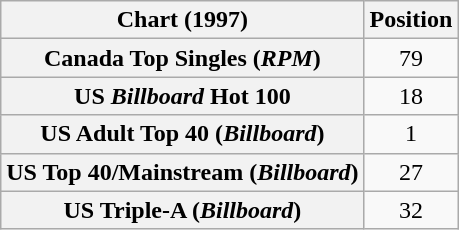<table class="wikitable sortable plainrowheaders" style="text-align:center">
<tr>
<th>Chart (1997)</th>
<th>Position</th>
</tr>
<tr>
<th scope="row">Canada Top Singles (<em>RPM</em>)</th>
<td>79</td>
</tr>
<tr>
<th scope="row">US <em>Billboard</em> Hot 100</th>
<td>18</td>
</tr>
<tr>
<th scope="row">US Adult Top 40 (<em>Billboard</em>)</th>
<td>1</td>
</tr>
<tr>
<th scope="row">US Top 40/Mainstream (<em>Billboard</em>)</th>
<td>27</td>
</tr>
<tr>
<th scope="row">US Triple-A (<em>Billboard</em>)</th>
<td>32</td>
</tr>
</table>
